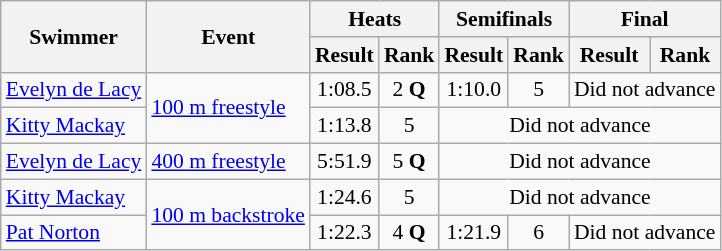<table class=wikitable style="font-size:90%">
<tr>
<th rowspan=2>Swimmer</th>
<th rowspan=2>Event</th>
<th colspan=2>Heats</th>
<th colspan=2>Semifinals</th>
<th colspan=2>Final</th>
</tr>
<tr>
<th>Result</th>
<th>Rank</th>
<th>Result</th>
<th>Rank</th>
<th>Result</th>
<th>Rank</th>
</tr>
<tr align=center>
<td align=left><a href='#'>Evelyn de Lacy</a></td>
<td align=left rowspan=2><a href='#'>100 m freestyle</a></td>
<td>1:08.5</td>
<td>2 <strong>Q</strong></td>
<td>1:10.0</td>
<td>5</td>
<td colspan=2>Did not advance</td>
</tr>
<tr align=center>
<td align=left><a href='#'>Kitty Mackay</a></td>
<td>1:13.8</td>
<td>5</td>
<td colspan=4>Did not advance</td>
</tr>
<tr align=center>
<td align=left><a href='#'>Evelyn de Lacy</a></td>
<td align=left><a href='#'>400 m freestyle</a></td>
<td>5:51.9</td>
<td>5 <strong>Q</strong></td>
<td colspan=4>Did not advance</td>
</tr>
<tr align=center>
<td align=left><a href='#'>Kitty Mackay</a></td>
<td align=left rowspan=2><a href='#'>100 m backstroke</a></td>
<td>1:24.6</td>
<td>5</td>
<td colspan=4>Did not advance</td>
</tr>
<tr align=center>
<td align=left rowspan=2><a href='#'>Pat Norton</a></td>
<td>1:22.3</td>
<td>4 <strong>Q</strong></td>
<td>1:21.9</td>
<td>6</td>
<td colspan=2>Did not advance</td>
</tr>
</table>
